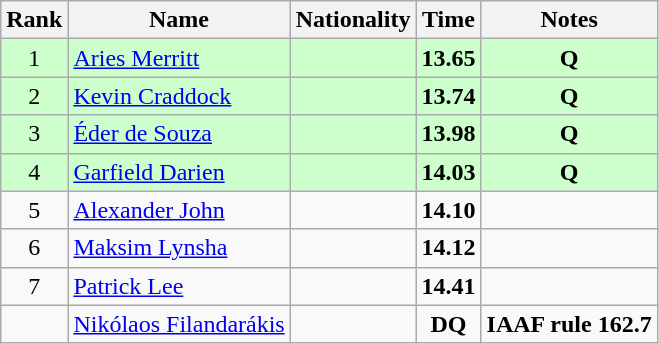<table class="wikitable sortable" style="text-align:center">
<tr>
<th>Rank</th>
<th>Name</th>
<th>Nationality</th>
<th>Time</th>
<th>Notes</th>
</tr>
<tr bgcolor=ccffcc>
<td>1</td>
<td align=left><a href='#'>Aries Merritt</a></td>
<td align=left></td>
<td><strong>13.65</strong></td>
<td><strong>Q</strong></td>
</tr>
<tr bgcolor=ccffcc>
<td>2</td>
<td align=left><a href='#'>Kevin Craddock</a></td>
<td align=left></td>
<td><strong>13.74</strong></td>
<td><strong>Q</strong></td>
</tr>
<tr bgcolor=ccffcc>
<td>3</td>
<td align=left><a href='#'>Éder de Souza</a></td>
<td align=left></td>
<td><strong>13.98</strong></td>
<td><strong>Q</strong></td>
</tr>
<tr bgcolor=ccffcc>
<td>4</td>
<td align=left><a href='#'>Garfield Darien</a></td>
<td align=left></td>
<td><strong>14.03</strong></td>
<td><strong>Q</strong></td>
</tr>
<tr>
<td>5</td>
<td align=left><a href='#'>Alexander John</a></td>
<td align=left></td>
<td><strong>14.10</strong></td>
<td></td>
</tr>
<tr>
<td>6</td>
<td align=left><a href='#'>Maksim Lynsha</a></td>
<td align=left></td>
<td><strong>14.12</strong></td>
<td></td>
</tr>
<tr>
<td>7</td>
<td align=left><a href='#'>Patrick Lee</a></td>
<td align=left></td>
<td><strong>14.41</strong></td>
<td></td>
</tr>
<tr>
<td></td>
<td align=left><a href='#'>Nikólaos Filandarákis</a></td>
<td align=left></td>
<td><strong>DQ</strong></td>
<td><strong>IAAF rule 162.7</strong></td>
</tr>
</table>
